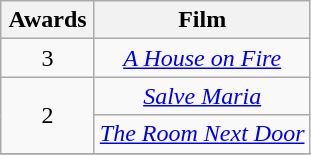<table class="wikitable plainrowheaders" style="text-align:center;">
<tr>
<th scope="col" style="width:55px;">Awards</th>
<th scope="col" style="text-align:center;">Film</th>
</tr>
<tr>
<td style="text-align:center">3</td>
<td><em><a href='#'>A House on Fire</a></em></td>
</tr>
<tr>
<td style="text-align:center" rowspan="2">2</td>
<td><em><a href='#'>Salve Maria</a></em></td>
</tr>
<tr>
<td><em><a href='#'>The Room Next Door</a></em></td>
</tr>
<tr>
</tr>
</table>
